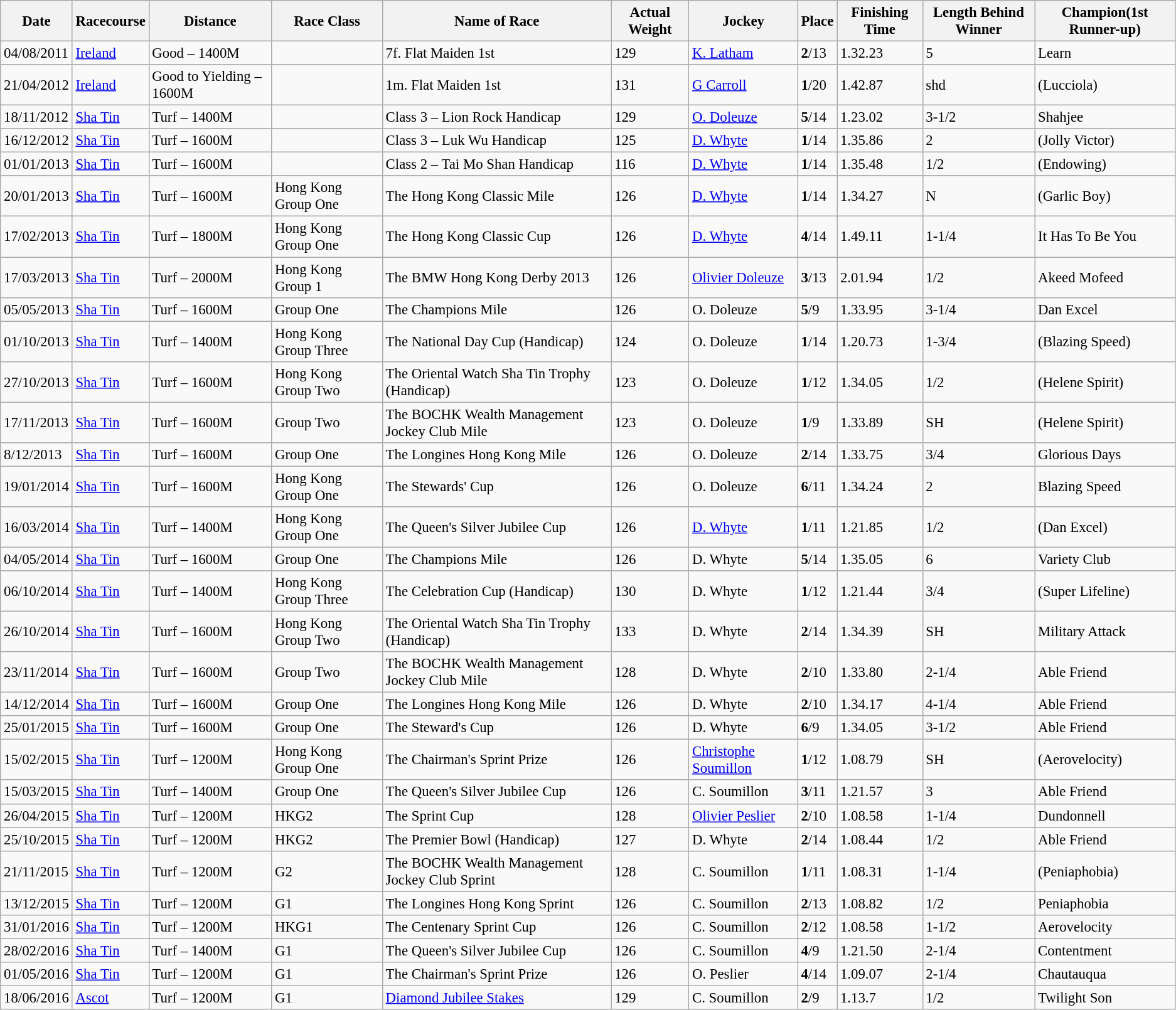<table class="wikitable" style="font-size: 95%">
<tr>
<th>Date</th>
<th>Racecourse</th>
<th>Distance</th>
<th>Race Class</th>
<th>Name of Race</th>
<th>Actual Weight</th>
<th>Jockey</th>
<th>Place</th>
<th>Finishing Time</th>
<th>Length Behind Winner</th>
<th>Champion(1st Runner-up)</th>
</tr>
<tr>
<td>04/08/2011</td>
<td><a href='#'>Ireland</a></td>
<td>Good – 1400M</td>
<td></td>
<td>7f.  Flat Maiden 1st</td>
<td>129</td>
<td><a href='#'>K. Latham</a></td>
<td><strong>2</strong>/13</td>
<td>1.32.23</td>
<td>5</td>
<td>Learn</td>
</tr>
<tr>
<td>21/04/2012</td>
<td><a href='#'>Ireland</a></td>
<td>Good to Yielding – 1600M</td>
<td></td>
<td>1m.  Flat Maiden 1st</td>
<td>131</td>
<td><a href='#'>G Carroll</a></td>
<td><strong>1</strong>/20</td>
<td>1.42.87</td>
<td>shd</td>
<td>(Lucciola)</td>
</tr>
<tr>
<td>18/11/2012</td>
<td><a href='#'>Sha Tin</a></td>
<td>Turf – 1400M</td>
<td></td>
<td>Class 3 – Lion Rock Handicap</td>
<td>129</td>
<td><a href='#'>O. Doleuze</a></td>
<td><strong>5</strong>/14</td>
<td>1.23.02</td>
<td>3-1/2</td>
<td>Shahjee</td>
</tr>
<tr>
<td>16/12/2012</td>
<td><a href='#'>Sha Tin</a></td>
<td>Turf – 1600M</td>
<td></td>
<td>Class 3 – Luk Wu Handicap</td>
<td>125</td>
<td><a href='#'>D. Whyte</a></td>
<td><strong>1</strong>/14</td>
<td>1.35.86</td>
<td>2</td>
<td>(Jolly Victor)</td>
</tr>
<tr>
<td>01/01/2013</td>
<td><a href='#'>Sha Tin</a></td>
<td>Turf – 1600M</td>
<td></td>
<td>Class 2 – Tai Mo Shan Handicap</td>
<td>116</td>
<td><a href='#'>D. Whyte</a></td>
<td><strong>1</strong>/14</td>
<td>1.35.48</td>
<td>1/2</td>
<td>(Endowing)</td>
</tr>
<tr>
<td>20/01/2013</td>
<td><a href='#'>Sha Tin</a></td>
<td>Turf – 1600M</td>
<td>Hong Kong Group One</td>
<td>The Hong Kong Classic Mile</td>
<td>126</td>
<td><a href='#'>D. Whyte</a></td>
<td><strong>1</strong>/14</td>
<td>1.34.27</td>
<td>N</td>
<td>(Garlic Boy)</td>
</tr>
<tr>
<td>17/02/2013</td>
<td><a href='#'>Sha Tin</a></td>
<td>Turf – 1800M</td>
<td>Hong Kong Group One</td>
<td>The Hong Kong Classic Cup</td>
<td>126</td>
<td><a href='#'>D. Whyte</a></td>
<td><strong>4</strong>/14</td>
<td>1.49.11</td>
<td>1-1/4</td>
<td>It Has To Be You</td>
</tr>
<tr>
<td>17/03/2013</td>
<td><a href='#'>Sha Tin</a></td>
<td>Turf – 2000M</td>
<td>Hong Kong Group 1</td>
<td>The BMW Hong Kong Derby 2013</td>
<td>126</td>
<td><a href='#'>Olivier Doleuze</a></td>
<td><strong>3</strong>/13</td>
<td>2.01.94</td>
<td>1/2</td>
<td>Akeed Mofeed</td>
</tr>
<tr>
<td>05/05/2013</td>
<td><a href='#'>Sha Tin</a></td>
<td>Turf – 1600M</td>
<td>Group One</td>
<td>The Champions Mile</td>
<td>126</td>
<td>O. Doleuze</td>
<td><strong>5</strong>/9</td>
<td>1.33.95</td>
<td>3-1/4</td>
<td>Dan Excel</td>
</tr>
<tr>
<td>01/10/2013</td>
<td><a href='#'>Sha Tin</a></td>
<td>Turf – 1400M</td>
<td>Hong Kong Group Three</td>
<td>The National Day Cup (Handicap)</td>
<td>124</td>
<td>O. Doleuze</td>
<td><strong>1</strong>/14</td>
<td>1.20.73</td>
<td>1-3/4</td>
<td>(Blazing Speed)</td>
</tr>
<tr>
<td>27/10/2013</td>
<td><a href='#'>Sha Tin</a></td>
<td>Turf – 1600M</td>
<td>Hong Kong Group Two</td>
<td>The Oriental Watch Sha Tin Trophy (Handicap)</td>
<td>123</td>
<td>O. Doleuze</td>
<td><strong>1</strong>/12</td>
<td>1.34.05</td>
<td>1/2</td>
<td>(Helene Spirit)</td>
</tr>
<tr>
<td>17/11/2013</td>
<td><a href='#'>Sha Tin</a></td>
<td>Turf – 1600M</td>
<td>Group Two</td>
<td>The BOCHK Wealth Management Jockey Club Mile</td>
<td>123</td>
<td>O. Doleuze</td>
<td><strong>1</strong>/9</td>
<td>1.33.89</td>
<td>SH</td>
<td>(Helene Spirit)</td>
</tr>
<tr>
<td>8/12/2013</td>
<td><a href='#'>Sha Tin</a></td>
<td>Turf – 1600M</td>
<td>Group One</td>
<td>The Longines Hong Kong Mile</td>
<td>126</td>
<td>O. Doleuze</td>
<td><strong>2</strong>/14</td>
<td>1.33.75</td>
<td>3/4</td>
<td>Glorious Days</td>
</tr>
<tr>
<td>19/01/2014</td>
<td><a href='#'>Sha Tin</a></td>
<td>Turf – 1600M</td>
<td>Hong Kong Group One</td>
<td>The Stewards' Cup</td>
<td>126</td>
<td>O. Doleuze</td>
<td><strong>6</strong>/11</td>
<td>1.34.24</td>
<td>2</td>
<td>Blazing Speed</td>
</tr>
<tr>
<td>16/03/2014</td>
<td><a href='#'>Sha Tin</a></td>
<td>Turf – 1400M</td>
<td>Hong Kong Group One</td>
<td>The Queen's Silver Jubilee Cup</td>
<td>126</td>
<td><a href='#'>D. Whyte</a></td>
<td><strong>1</strong>/11</td>
<td>1.21.85</td>
<td>1/2</td>
<td>(Dan Excel)</td>
</tr>
<tr>
<td>04/05/2014</td>
<td><a href='#'>Sha Tin</a></td>
<td>Turf – 1600M</td>
<td>Group One</td>
<td>The Champions Mile</td>
<td>126</td>
<td>D. Whyte</td>
<td><strong>5</strong>/14</td>
<td>1.35.05</td>
<td>6</td>
<td>Variety Club</td>
</tr>
<tr>
<td>06/10/2014</td>
<td><a href='#'>Sha Tin</a></td>
<td>Turf – 1400M</td>
<td>Hong Kong Group Three</td>
<td>The Celebration Cup (Handicap)</td>
<td>130</td>
<td>D. Whyte</td>
<td><strong>1</strong>/12</td>
<td>1.21.44</td>
<td>3/4</td>
<td>(Super Lifeline)</td>
</tr>
<tr>
<td>26/10/2014</td>
<td><a href='#'>Sha Tin</a></td>
<td>Turf – 1600M</td>
<td>Hong Kong Group Two</td>
<td>The Oriental Watch Sha Tin Trophy (Handicap)</td>
<td>133</td>
<td>D. Whyte</td>
<td><strong>2</strong>/14</td>
<td>1.34.39</td>
<td>SH</td>
<td>Military Attack</td>
</tr>
<tr>
<td>23/11/2014</td>
<td><a href='#'>Sha Tin</a></td>
<td>Turf – 1600M</td>
<td>Group Two</td>
<td>The BOCHK Wealth Management Jockey Club Mile</td>
<td>128</td>
<td>D. Whyte</td>
<td><strong>2</strong>/10</td>
<td>1.33.80</td>
<td>2-1/4</td>
<td>Able Friend</td>
</tr>
<tr>
<td>14/12/2014</td>
<td><a href='#'>Sha Tin</a></td>
<td>Turf – 1600M</td>
<td>Group One</td>
<td>The Longines Hong Kong Mile </td>
<td>126</td>
<td>D. Whyte</td>
<td><strong>2</strong>/10</td>
<td>1.34.17</td>
<td>4-1/4</td>
<td>Able Friend</td>
</tr>
<tr>
<td>25/01/2015</td>
<td><a href='#'>Sha Tin</a></td>
<td>Turf – 1600M</td>
<td>Group One</td>
<td>The Steward's Cup </td>
<td>126</td>
<td>D. Whyte</td>
<td><strong>6</strong>/9</td>
<td>1.34.05</td>
<td>3-1/2</td>
<td>Able Friend</td>
</tr>
<tr>
<td>15/02/2015</td>
<td><a href='#'>Sha Tin</a></td>
<td>Turf – 1200M</td>
<td>Hong Kong Group One</td>
<td>The Chairman's Sprint Prize </td>
<td>126</td>
<td><a href='#'>Christophe Soumillon</a></td>
<td><strong>1</strong>/12</td>
<td>1.08.79</td>
<td>SH</td>
<td>(Aerovelocity)</td>
</tr>
<tr>
<td>15/03/2015</td>
<td><a href='#'>Sha Tin</a></td>
<td>Turf – 1400M</td>
<td>Group One</td>
<td>The Queen's Silver Jubilee Cup </td>
<td>126</td>
<td>C. Soumillon</td>
<td><strong>3</strong>/11</td>
<td>1.21.57</td>
<td>3</td>
<td>Able Friend</td>
</tr>
<tr>
<td>26/04/2015</td>
<td><a href='#'>Sha Tin</a></td>
<td>Turf – 1200M</td>
<td>HKG2</td>
<td>The Sprint Cup </td>
<td>128</td>
<td><a href='#'>Olivier Peslier</a></td>
<td><strong>2</strong>/10</td>
<td>1.08.58</td>
<td>1-1/4</td>
<td>Dundonnell</td>
</tr>
<tr>
<td>25/10/2015</td>
<td><a href='#'>Sha Tin</a></td>
<td>Turf – 1200M</td>
<td>HKG2</td>
<td>The Premier Bowl (Handicap) </td>
<td>127</td>
<td>D. Whyte</td>
<td><strong>2</strong>/14</td>
<td>1.08.44</td>
<td>1/2</td>
<td>Able Friend</td>
</tr>
<tr>
<td>21/11/2015</td>
<td><a href='#'>Sha Tin</a></td>
<td>Turf – 1200M</td>
<td>G2</td>
<td>The BOCHK Wealth Management Jockey Club Sprint </td>
<td>128</td>
<td>C. Soumillon</td>
<td><strong>1</strong>/11</td>
<td>1.08.31</td>
<td>1-1/4</td>
<td>(Peniaphobia)</td>
</tr>
<tr>
<td>13/12/2015</td>
<td><a href='#'>Sha Tin</a></td>
<td>Turf – 1200M</td>
<td>G1</td>
<td>The Longines Hong Kong Sprint </td>
<td>126</td>
<td>C. Soumillon</td>
<td><strong>2</strong>/13</td>
<td>1.08.82</td>
<td>1/2</td>
<td>Peniaphobia</td>
</tr>
<tr>
<td>31/01/2016</td>
<td><a href='#'>Sha Tin</a></td>
<td>Turf – 1200M</td>
<td>HKG1</td>
<td>The Centenary Sprint Cup </td>
<td>126</td>
<td>C. Soumillon</td>
<td><strong>2</strong>/12</td>
<td>1.08.58</td>
<td>1-1/2</td>
<td>Aerovelocity</td>
</tr>
<tr>
<td>28/02/2016</td>
<td><a href='#'>Sha Tin</a></td>
<td>Turf – 1400M</td>
<td>G1</td>
<td>The Queen's Silver Jubilee Cup </td>
<td>126</td>
<td>C. Soumillon</td>
<td><strong>4</strong>/9</td>
<td>1.21.50</td>
<td>2-1/4</td>
<td>Contentment</td>
</tr>
<tr>
<td>01/05/2016</td>
<td><a href='#'>Sha Tin</a></td>
<td>Turf – 1200M</td>
<td>G1</td>
<td>The Chairman's Sprint Prize </td>
<td>126</td>
<td>O. Peslier</td>
<td><strong>4</strong>/14</td>
<td>1.09.07</td>
<td>2-1/4</td>
<td>Chautauqua</td>
</tr>
<tr>
<td>18/06/2016</td>
<td><a href='#'>Ascot</a></td>
<td>Turf – 1200M</td>
<td>G1</td>
<td><a href='#'>Diamond Jubilee Stakes</a></td>
<td>129</td>
<td>C. Soumillon</td>
<td><strong>2</strong>/9</td>
<td>1.13.7</td>
<td>1/2</td>
<td>Twilight Son</td>
</tr>
</table>
